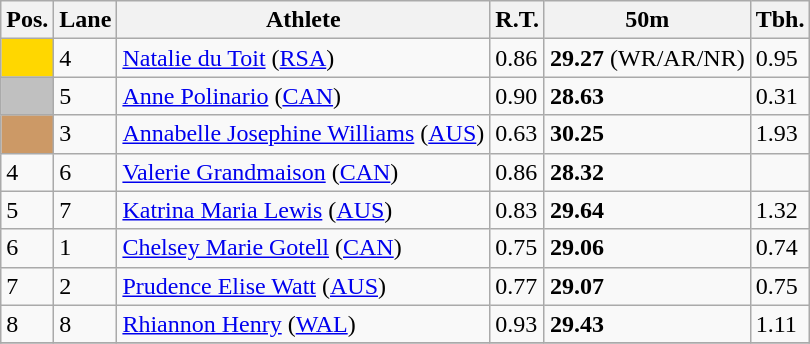<table class="wikitable">
<tr>
<th>Pos.</th>
<th>Lane</th>
<th>Athlete</th>
<th>R.T.</th>
<th>50m</th>
<th>Tbh.</th>
</tr>
<tr>
<td style="text-align:center;background-color:gold;"></td>
<td>4</td>
<td> <a href='#'>Natalie du Toit</a> (<a href='#'>RSA</a>)</td>
<td>0.86</td>
<td><strong>29.27</strong> (WR/AR/NR)</td>
<td>0.95</td>
</tr>
<tr>
<td style="text-align:center;background-color:silver;"></td>
<td>5</td>
<td> <a href='#'>Anne Polinario</a> (<a href='#'>CAN</a>)</td>
<td>0.90</td>
<td><strong>28.63</strong></td>
<td>0.31</td>
</tr>
<tr>
<td style="text-align:center;background-color:#cc9966;"></td>
<td>3</td>
<td> <a href='#'>Annabelle Josephine Williams</a> (<a href='#'>AUS</a>)</td>
<td>0.63</td>
<td><strong>30.25</strong></td>
<td>1.93</td>
</tr>
<tr>
<td>4</td>
<td>6</td>
<td> <a href='#'>Valerie Grandmaison</a> (<a href='#'>CAN</a>)</td>
<td>0.86</td>
<td><strong>28.32</strong></td>
<td> </td>
</tr>
<tr>
<td>5</td>
<td>7</td>
<td> <a href='#'>Katrina Maria Lewis</a> (<a href='#'>AUS</a>)</td>
<td>0.83</td>
<td><strong>29.64</strong></td>
<td>1.32</td>
</tr>
<tr>
<td>6</td>
<td>1</td>
<td> <a href='#'>Chelsey Marie Gotell</a> (<a href='#'>CAN</a>)</td>
<td>0.75</td>
<td><strong>29.06</strong></td>
<td>0.74</td>
</tr>
<tr>
<td>7</td>
<td>2</td>
<td> <a href='#'>Prudence Elise Watt</a> (<a href='#'>AUS</a>)</td>
<td>0.77</td>
<td><strong>29.07</strong></td>
<td>0.75</td>
</tr>
<tr>
<td>8</td>
<td>8</td>
<td> <a href='#'>Rhiannon Henry</a> (<a href='#'>WAL</a>)</td>
<td>0.93</td>
<td><strong>29.43</strong></td>
<td>1.11</td>
</tr>
<tr>
</tr>
</table>
